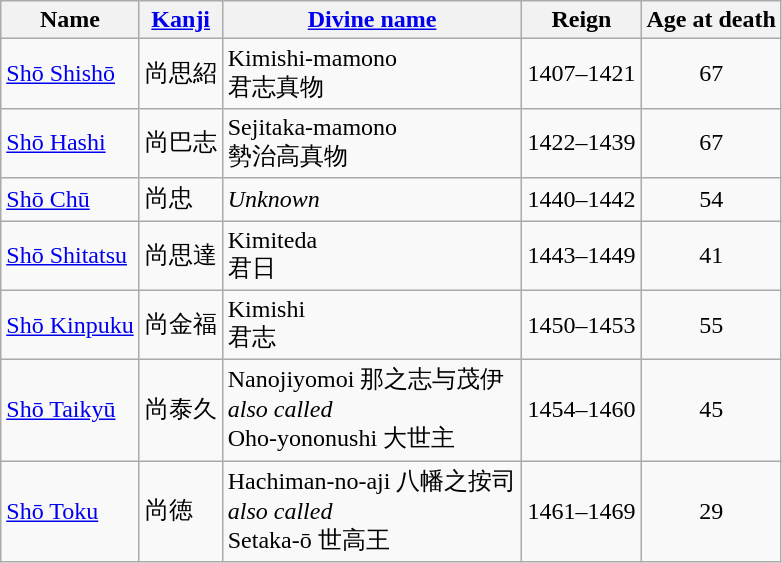<table class=wikitable>
<tr>
<th>Name</th>
<th><a href='#'>Kanji</a></th>
<th><a href='#'>Divine name</a></th>
<th>Reign</th>
<th>Age at death</th>
</tr>
<tr>
<td><a href='#'>Shō Shishō</a></td>
<td>尚思紹</td>
<td>Kimishi-mamono<br>君志真物</td>
<td align="center">1407–1421</td>
<td align="center">67</td>
</tr>
<tr>
<td><a href='#'>Shō Hashi</a></td>
<td>尚巴志</td>
<td>Sejitaka-mamono<br>勢治高真物</td>
<td align="center">1422–1439</td>
<td align="center">67</td>
</tr>
<tr>
<td><a href='#'>Shō Chū</a></td>
<td>尚忠</td>
<td><em>Unknown</em></td>
<td align="center">1440–1442</td>
<td align="center">54</td>
</tr>
<tr>
<td><a href='#'>Shō Shitatsu</a></td>
<td>尚思達</td>
<td>Kimiteda<br>君日</td>
<td align="center">1443–1449</td>
<td align="center">41</td>
</tr>
<tr>
<td><a href='#'>Shō Kinpuku</a></td>
<td>尚金福</td>
<td>Kimishi<br>君志</td>
<td align="center">1450–1453</td>
<td align="center">55</td>
</tr>
<tr>
<td><a href='#'>Shō Taikyū</a></td>
<td>尚泰久</td>
<td>Nanojiyomoi 那之志与茂伊<br><em>also called</em><br>Oho-yononushi 大世主</td>
<td align="center">1454–1460</td>
<td align="center">45</td>
</tr>
<tr>
<td><a href='#'>Shō Toku</a></td>
<td>尚徳</td>
<td>Hachiman-no-aji 八幡之按司<br><em>also called</em><br>Setaka-ō 世高王</td>
<td align="center">1461–1469</td>
<td align="center">29</td>
</tr>
</table>
